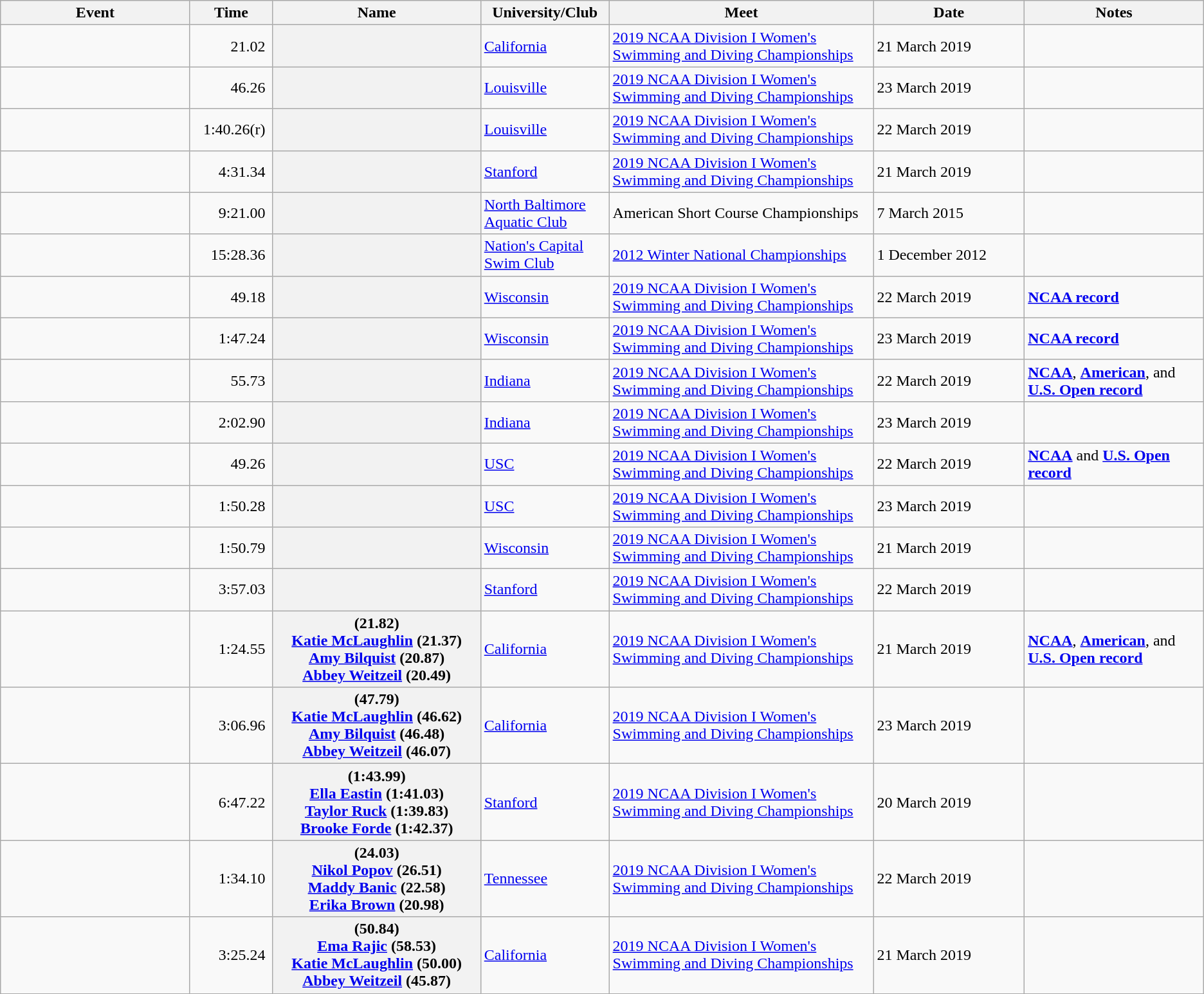<table class="wikitable sortable plainrowheaders">
<tr>
<th scope="col" style="width:13em">Event</th>
<th scope="col" class=unsortable style="width:5em">Time</th>
<th scope="col" style="width:14em">Name</th>
<th scope="col" style="width:8em">University/Club</th>
<th scope="col" style="width:18em">Meet</th>
<th scope="col" style="width:10em">Date</th>
<th scope="col" style="width:12em">Notes</th>
</tr>
<tr>
<td></td>
<td align=right>21.02 </td>
<th scope="row"></th>
<td><a href='#'>California</a></td>
<td><a href='#'>2019 NCAA Division I Women's Swimming and Diving Championships</a></td>
<td>21 March 2019</td>
<td></td>
</tr>
<tr>
<td></td>
<td align=right>46.26 </td>
<th scope="row"></th>
<td><a href='#'>Louisville</a></td>
<td><a href='#'>2019 NCAA Division I Women's Swimming and Diving Championships</a></td>
<td>23 March 2019</td>
<td></td>
</tr>
<tr>
<td></td>
<td align=right>1:40.26(r) </td>
<th scope="row"></th>
<td><a href='#'>Louisville</a></td>
<td><a href='#'>2019 NCAA Division I Women's Swimming and Diving Championships</a></td>
<td>22 March 2019</td>
<td></td>
</tr>
<tr>
<td></td>
<td align=right>4:31.34 </td>
<th scope="row"></th>
<td><a href='#'>Stanford</a></td>
<td><a href='#'>2019 NCAA Division I Women's Swimming and Diving Championships</a></td>
<td>21 March 2019</td>
<td></td>
</tr>
<tr>
<td></td>
<td align=right>9:21.00 </td>
<th scope="row"></th>
<td><a href='#'>North Baltimore Aquatic Club</a></td>
<td>American Short Course Championships</td>
<td>7 March 2015</td>
<td></td>
</tr>
<tr>
<td></td>
<td align=right>15:28.36 </td>
<th scope="row"></th>
<td><a href='#'>Nation's Capital Swim Club</a></td>
<td><a href='#'>2012 Winter National Championships</a></td>
<td>1 December 2012</td>
<td></td>
</tr>
<tr>
<td></td>
<td align=right>49.18 </td>
<th scope="row"></th>
<td><a href='#'>Wisconsin</a></td>
<td><a href='#'>2019 NCAA Division I Women's Swimming and Diving Championships</a></td>
<td>22 March 2019</td>
<td><strong><a href='#'>NCAA record</a></strong></td>
</tr>
<tr>
<td></td>
<td align=right>1:47.24 </td>
<th scope="row"></th>
<td><a href='#'>Wisconsin</a></td>
<td><a href='#'>2019 NCAA Division I Women's Swimming and Diving Championships</a></td>
<td>23 March 2019</td>
<td><strong><a href='#'>NCAA record</a></strong></td>
</tr>
<tr>
<td></td>
<td align=right>55.73 </td>
<th scope="row"></th>
<td><a href='#'>Indiana</a></td>
<td><a href='#'>2019 NCAA Division I Women's Swimming and Diving Championships</a></td>
<td>22 March 2019</td>
<td><strong><a href='#'>NCAA</a></strong>, <strong><a href='#'>American</a></strong>, and <strong><a href='#'>U.S. Open record</a></strong></td>
</tr>
<tr>
<td></td>
<td align=right>2:02.90 </td>
<th scope="row"></th>
<td><a href='#'>Indiana</a></td>
<td><a href='#'>2019 NCAA Division I Women's Swimming and Diving Championships</a></td>
<td>23 March 2019</td>
<td></td>
</tr>
<tr>
<td></td>
<td align=right>49.26 </td>
<th scope="row"></th>
<td><a href='#'>USC</a></td>
<td><a href='#'>2019 NCAA Division I Women's Swimming and Diving Championships</a></td>
<td>22 March 2019</td>
<td><strong><a href='#'>NCAA</a></strong> and <strong><a href='#'>U.S. Open record</a></strong></td>
</tr>
<tr>
<td></td>
<td align=right>1:50.28 </td>
<th scope="row"></th>
<td><a href='#'>USC</a></td>
<td><a href='#'>2019 NCAA Division I Women's Swimming and Diving Championships</a></td>
<td>23 March 2019</td>
<td></td>
</tr>
<tr>
<td></td>
<td align=right>1:50.79 </td>
<th scope="row"></th>
<td><a href='#'>Wisconsin</a></td>
<td><a href='#'>2019 NCAA Division I Women's Swimming and Diving Championships</a></td>
<td>21 March 2019</td>
<td></td>
</tr>
<tr>
<td></td>
<td align=right>3:57.03 </td>
<th scope="row"></th>
<td><a href='#'>Stanford</a></td>
<td><a href='#'>2019 NCAA Division I Women's Swimming and Diving Championships</a></td>
<td>22 March 2019</td>
<td></td>
</tr>
<tr>
<td></td>
<td align=right>1:24.55 </td>
<th scope="row"> (21.82)<br><a href='#'>Katie McLaughlin</a> (21.37)<br><a href='#'>Amy Bilquist</a> (20.87)<br><a href='#'>Abbey Weitzeil</a> (20.49)</th>
<td><a href='#'>California</a></td>
<td><a href='#'>2019 NCAA Division I Women's Swimming and Diving Championships</a></td>
<td>21 March 2019</td>
<td><strong><a href='#'>NCAA</a></strong>, <strong><a href='#'>American</a></strong>, and <strong><a href='#'>U.S. Open record</a></strong></td>
</tr>
<tr>
<td></td>
<td align=right>3:06.96 </td>
<th scope="row"> (47.79)<br><a href='#'>Katie McLaughlin</a> (46.62)<br><a href='#'>Amy Bilquist</a> (46.48)<br><a href='#'>Abbey Weitzeil</a> (46.07)</th>
<td><a href='#'>California</a></td>
<td><a href='#'>2019 NCAA Division I Women's Swimming and Diving Championships</a></td>
<td>23 March 2019</td>
<td></td>
</tr>
<tr>
<td></td>
<td align=right>6:47.22 </td>
<th scope="row"> (1:43.99)<br><a href='#'>Ella Eastin</a> (1:41.03) <br><a href='#'>Taylor Ruck</a> (1:39.83)<br><a href='#'>Brooke Forde</a> (1:42.37)</th>
<td><a href='#'>Stanford</a></td>
<td><a href='#'>2019 NCAA Division I Women's Swimming and Diving Championships</a></td>
<td>20 March 2019</td>
<td></td>
</tr>
<tr>
<td></td>
<td align=right>1:34.10 </td>
<th scope="row"> (24.03)<br><a href='#'>Nikol Popov</a> (26.51) <br><a href='#'>Maddy Banic</a> (22.58)<br><a href='#'>Erika Brown</a> (20.98)</th>
<td><a href='#'>Tennessee</a></td>
<td><a href='#'>2019 NCAA Division I Women's Swimming and Diving Championships</a></td>
<td>22 March 2019</td>
<td></td>
</tr>
<tr>
<td></td>
<td align=right>3:25.24 </td>
<th scope="row"> (50.84)<br><a href='#'>Ema Rajic</a> (58.53) <br><a href='#'>Katie McLaughlin</a> (50.00)<br><a href='#'>Abbey Weitzeil</a> (45.87)</th>
<td><a href='#'>California</a></td>
<td><a href='#'>2019 NCAA Division I Women's Swimming and Diving Championships</a></td>
<td>21 March 2019</td>
<td></td>
</tr>
</table>
